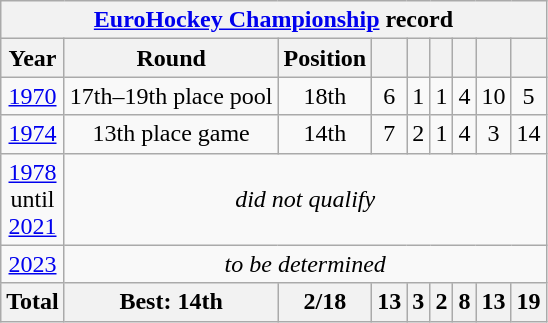<table class="wikitable" style="text-align: center;">
<tr>
<th colspan=9><a href='#'>EuroHockey Championship</a> record</th>
</tr>
<tr>
<th>Year</th>
<th>Round</th>
<th>Position</th>
<th></th>
<th></th>
<th></th>
<th></th>
<th></th>
<th></th>
</tr>
<tr>
<td> <a href='#'>1970</a></td>
<td>17th–19th place pool</td>
<td>18th</td>
<td>6</td>
<td>1</td>
<td>1</td>
<td>4</td>
<td>10</td>
<td>5</td>
</tr>
<tr>
<td> <a href='#'>1974</a></td>
<td>13th place game</td>
<td>14th</td>
<td>7</td>
<td>2</td>
<td>1</td>
<td>4</td>
<td>3</td>
<td>14</td>
</tr>
<tr>
<td> <a href='#'>1978</a><br>until<br> <a href='#'>2021</a></td>
<td colspan=8><em>did not qualify</em></td>
</tr>
<tr>
<td> <a href='#'>2023</a></td>
<td colspan=8><em>to be determined</em></td>
</tr>
<tr>
<th>Total</th>
<th>Best: 14th</th>
<th>2/18</th>
<th>13</th>
<th>3</th>
<th>2</th>
<th>8</th>
<th>13</th>
<th>19</th>
</tr>
</table>
